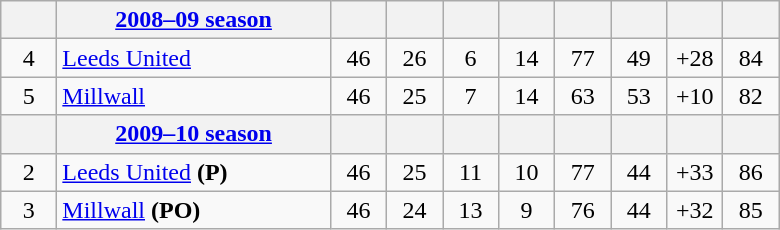<table class="wikitable" style="text-align:center">
<tr>
<th width="30"></th>
<th width="175"><a href='#'>2008–09 season</a></th>
<th width="30"></th>
<th width="30"></th>
<th width="30"></th>
<th width="30"></th>
<th width="30"></th>
<th width="30"></th>
<th width="30"></th>
<th width="30"></th>
</tr>
<tr>
<td>4</td>
<td align=left><a href='#'>Leeds United</a></td>
<td>46</td>
<td>26</td>
<td>6</td>
<td>14</td>
<td>77</td>
<td>49</td>
<td>+28</td>
<td>84</td>
</tr>
<tr>
<td>5</td>
<td align=left><a href='#'>Millwall</a></td>
<td>46</td>
<td>25</td>
<td>7</td>
<td>14</td>
<td>63</td>
<td>53</td>
<td>+10</td>
<td>82</td>
</tr>
<tr>
<th width="30"></th>
<th width="175"><a href='#'>2009–10 season</a></th>
<th width="30"></th>
<th width="30"></th>
<th width="30"></th>
<th width="30"></th>
<th width="30"></th>
<th width="30"></th>
<th width="30"></th>
<th width="30"></th>
</tr>
<tr>
<td>2</td>
<td align=left><a href='#'>Leeds United</a> <strong>(P)</strong></td>
<td>46</td>
<td>25</td>
<td>11</td>
<td>10</td>
<td>77</td>
<td>44</td>
<td>+33</td>
<td>86</td>
</tr>
<tr>
<td>3</td>
<td align=left><a href='#'>Millwall</a> <strong>(PO)</strong></td>
<td>46</td>
<td>24</td>
<td>13</td>
<td>9</td>
<td>76</td>
<td>44</td>
<td>+32</td>
<td>85</td>
</tr>
</table>
